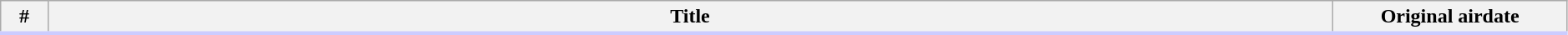<table class="wikitable" width="99%">
<tr style="border-bottom:3px solid #CCF">
<th width="3%">#</th>
<th>Title</th>
<th width="15%">Original airdate<br>





































</th>
</tr>
</table>
